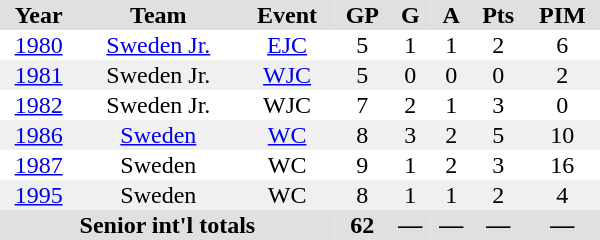<table border="0" cellpadding="1" cellspacing="0" ID="Table3" style="text-align:center; width:25em">
<tr bgcolor="#e0e0e0">
<th>Year</th>
<th>Team</th>
<th>Event</th>
<th>GP</th>
<th>G</th>
<th>A</th>
<th>Pts</th>
<th>PIM</th>
</tr>
<tr>
<td><a href='#'>1980</a></td>
<td><a href='#'>Sweden Jr.</a></td>
<td><a href='#'>EJC</a></td>
<td>5</td>
<td>1</td>
<td>1</td>
<td>2</td>
<td>6</td>
</tr>
<tr bgcolor="#f0f0f0">
<td><a href='#'>1981</a></td>
<td>Sweden Jr.</td>
<td><a href='#'>WJC</a></td>
<td>5</td>
<td>0</td>
<td>0</td>
<td>0</td>
<td>2</td>
</tr>
<tr>
<td><a href='#'>1982</a></td>
<td>Sweden Jr.</td>
<td>WJC</td>
<td>7</td>
<td>2</td>
<td>1</td>
<td>3</td>
<td>0</td>
</tr>
<tr bgcolor="#f0f0f0">
<td><a href='#'>1986</a></td>
<td><a href='#'>Sweden</a></td>
<td><a href='#'>WC</a></td>
<td>8</td>
<td>3</td>
<td>2</td>
<td>5</td>
<td>10</td>
</tr>
<tr>
<td><a href='#'>1987</a></td>
<td>Sweden</td>
<td>WC</td>
<td>9</td>
<td>1</td>
<td>2</td>
<td>3</td>
<td>16</td>
</tr>
<tr bgcolor="#f0f0f0">
<td><a href='#'>1995</a></td>
<td>Sweden</td>
<td>WC</td>
<td>8</td>
<td>1</td>
<td>1</td>
<td>2</td>
<td>4</td>
</tr>
<tr bgcolor="#e0e0e0">
<th colspan="3">Senior int'l totals</th>
<th>62</th>
<th>—</th>
<th>—</th>
<th>—</th>
<th>—</th>
</tr>
</table>
